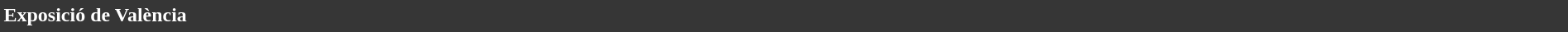<table style="width: 100%; background:#363636; color:white;">
<tr>
<td><strong>Exposició de València</strong></td>
</tr>
<tr>
</tr>
</table>
